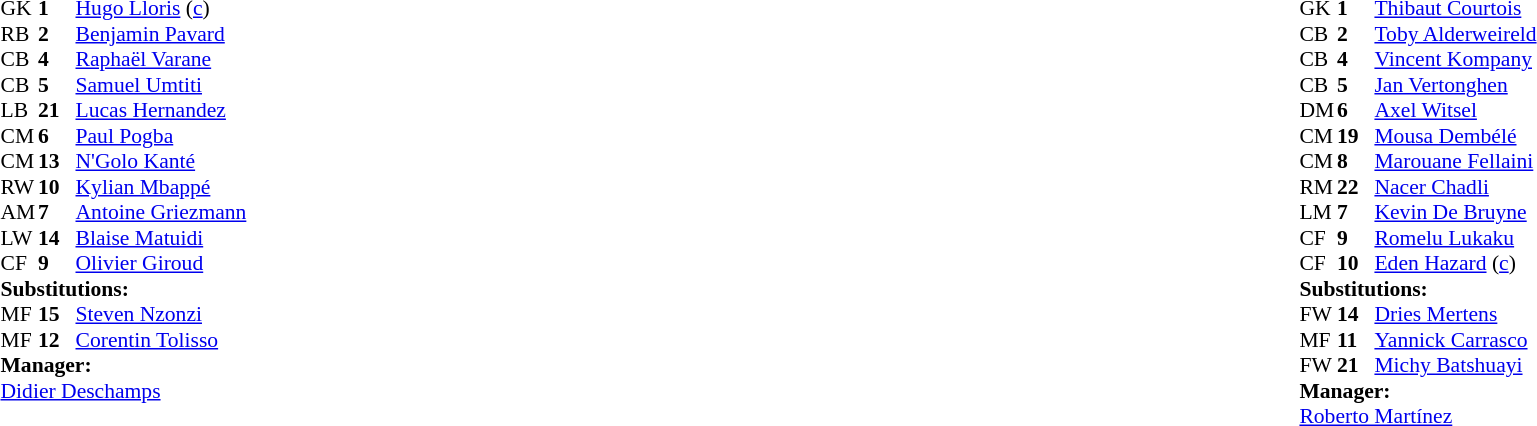<table width="100%">
<tr>
<td valign="top" width="40%"><br><table style="font-size:90%" cellspacing="0" cellpadding="0">
<tr>
<th width=25></th>
<th width=25></th>
</tr>
<tr>
<td>GK</td>
<td><strong>1</strong></td>
<td><a href='#'>Hugo Lloris</a> (<a href='#'>c</a>)</td>
</tr>
<tr>
<td>RB</td>
<td><strong>2</strong></td>
<td><a href='#'>Benjamin Pavard</a></td>
</tr>
<tr>
<td>CB</td>
<td><strong>4</strong></td>
<td><a href='#'>Raphaël Varane</a></td>
</tr>
<tr>
<td>CB</td>
<td><strong>5</strong></td>
<td><a href='#'>Samuel Umtiti</a></td>
</tr>
<tr>
<td>LB</td>
<td><strong>21</strong></td>
<td><a href='#'>Lucas Hernandez</a></td>
</tr>
<tr>
<td>CM</td>
<td><strong>6</strong></td>
<td><a href='#'>Paul Pogba</a></td>
</tr>
<tr>
<td>CM</td>
<td><strong>13</strong></td>
<td><a href='#'>N'Golo Kanté</a></td>
<td></td>
</tr>
<tr>
<td>RW</td>
<td><strong>10</strong></td>
<td><a href='#'>Kylian Mbappé</a></td>
<td></td>
</tr>
<tr>
<td>AM</td>
<td><strong>7</strong></td>
<td><a href='#'>Antoine Griezmann</a></td>
</tr>
<tr>
<td>LW</td>
<td><strong>14</strong></td>
<td><a href='#'>Blaise Matuidi</a></td>
<td></td>
<td></td>
</tr>
<tr>
<td>CF</td>
<td><strong>9</strong></td>
<td><a href='#'>Olivier Giroud</a></td>
<td></td>
<td></td>
</tr>
<tr>
<td colspan=3><strong>Substitutions:</strong></td>
</tr>
<tr>
<td>MF</td>
<td><strong>15</strong></td>
<td><a href='#'>Steven Nzonzi</a></td>
<td></td>
<td></td>
</tr>
<tr>
<td>MF</td>
<td><strong>12</strong></td>
<td><a href='#'>Corentin Tolisso</a></td>
<td></td>
<td></td>
</tr>
<tr>
<td colspan=3><strong>Manager:</strong></td>
</tr>
<tr>
<td colspan=3><a href='#'>Didier Deschamps</a></td>
</tr>
</table>
</td>
<td valign="top"></td>
<td valign="top" width="50%"><br><table style="font-size:90%; margin:auto" cellspacing="0" cellpadding="0">
<tr>
<th width=25></th>
<th width=25></th>
</tr>
<tr>
<td>GK</td>
<td><strong>1</strong></td>
<td><a href='#'>Thibaut Courtois</a></td>
</tr>
<tr>
<td>CB</td>
<td><strong>2</strong></td>
<td><a href='#'>Toby Alderweireld</a></td>
<td></td>
</tr>
<tr>
<td>CB</td>
<td><strong>4</strong></td>
<td><a href='#'>Vincent Kompany</a></td>
</tr>
<tr>
<td>CB</td>
<td><strong>5</strong></td>
<td><a href='#'>Jan Vertonghen</a></td>
<td></td>
</tr>
<tr>
<td>DM</td>
<td><strong>6</strong></td>
<td><a href='#'>Axel Witsel</a></td>
</tr>
<tr>
<td>CM</td>
<td><strong>19</strong></td>
<td><a href='#'>Mousa Dembélé</a></td>
<td></td>
<td></td>
</tr>
<tr>
<td>CM</td>
<td><strong>8</strong></td>
<td><a href='#'>Marouane Fellaini</a></td>
<td></td>
<td></td>
</tr>
<tr>
<td>RM</td>
<td><strong>22</strong></td>
<td><a href='#'>Nacer Chadli</a></td>
<td></td>
<td></td>
</tr>
<tr>
<td>LM</td>
<td><strong>7</strong></td>
<td><a href='#'>Kevin De Bruyne</a></td>
</tr>
<tr>
<td>CF</td>
<td><strong>9</strong></td>
<td><a href='#'>Romelu Lukaku</a></td>
</tr>
<tr>
<td>CF</td>
<td><strong>10</strong></td>
<td><a href='#'>Eden Hazard</a> (<a href='#'>c</a>)</td>
<td></td>
</tr>
<tr>
<td colspan=3><strong>Substitutions:</strong></td>
</tr>
<tr>
<td>FW</td>
<td><strong>14</strong></td>
<td><a href='#'>Dries Mertens</a></td>
<td></td>
<td></td>
</tr>
<tr>
<td>MF</td>
<td><strong>11</strong></td>
<td><a href='#'>Yannick Carrasco</a></td>
<td></td>
<td></td>
</tr>
<tr>
<td>FW</td>
<td><strong>21</strong></td>
<td><a href='#'>Michy Batshuayi</a></td>
<td></td>
<td></td>
</tr>
<tr>
<td colspan=3><strong>Manager:</strong></td>
</tr>
<tr>
<td colspan=3> <a href='#'>Roberto Martínez</a></td>
</tr>
</table>
</td>
</tr>
</table>
